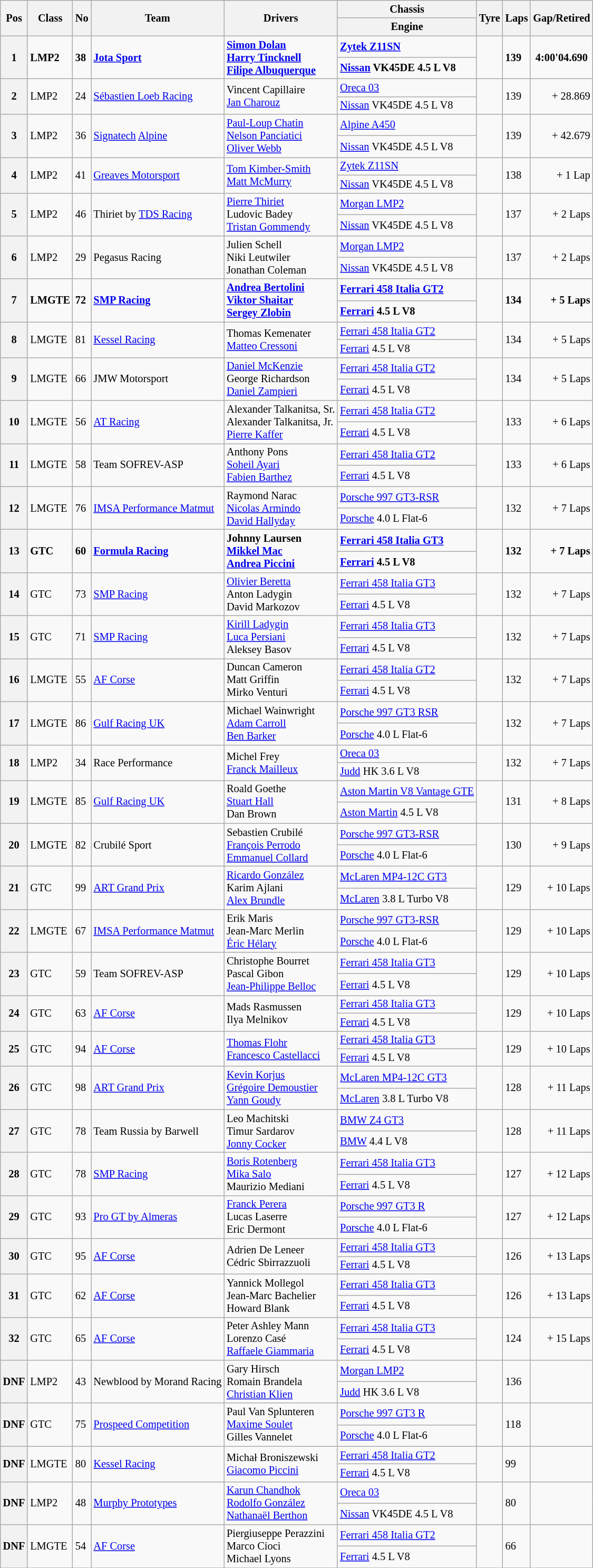<table class="wikitable" style="font-size: 85%;">
<tr>
<th rowspan=2>Pos</th>
<th rowspan=2>Class</th>
<th rowspan=2>No</th>
<th rowspan=2>Team</th>
<th rowspan=2>Drivers</th>
<th>Chassis</th>
<th rowspan=2>Tyre</th>
<th rowspan=2>Laps</th>
<th rowspan=2>Gap/Retired</th>
</tr>
<tr>
<th>Engine</th>
</tr>
<tr style="font-weight:bold">
<th rowspan=2>1</th>
<td rowspan=2><span>LMP2</span></td>
<td rowspan=2>38</td>
<td rowspan=2> <a href='#'>Jota Sport</a></td>
<td rowspan=2> <a href='#'>Simon Dolan</a><br> <a href='#'>Harry Tincknell</a><br> <a href='#'>Filipe Albuquerque</a></td>
<td><a href='#'>Zytek Z11SN</a></td>
<td rowspan=2></td>
<td rowspan=2>139</td>
<td rowspan=2 style="text-align:center;">4:00'04.690</td>
</tr>
<tr style="font-weight:bold">
<td><a href='#'>Nissan</a> VK45DE 4.5 L V8</td>
</tr>
<tr>
<th rowspan=2>2</th>
<td rowspan=2><span>LMP2</span></td>
<td rowspan=2>24</td>
<td rowspan=2> <a href='#'>Sébastien Loeb Racing</a></td>
<td rowspan=2> Vincent Capillaire<br> <a href='#'>Jan Charouz</a></td>
<td><a href='#'>Oreca 03</a></td>
<td rowspan=2></td>
<td rowspan=2>139</td>
<td rowspan=2 style="text-align:right;">+ 28.869</td>
</tr>
<tr>
<td><a href='#'>Nissan</a> VK45DE 4.5 L V8</td>
</tr>
<tr>
<th rowspan=2>3</th>
<td rowspan=2><span>LMP2</span></td>
<td rowspan=2>36</td>
<td rowspan=2> <a href='#'>Signatech</a> <a href='#'>Alpine</a></td>
<td rowspan=2> <a href='#'>Paul-Loup Chatin</a><br> <a href='#'>Nelson Panciatici</a><br> <a href='#'>Oliver Webb</a></td>
<td><a href='#'>Alpine A450</a></td>
<td rowspan=2></td>
<td rowspan=2>139</td>
<td rowspan=2 style="text-align:right;">+ 42.679</td>
</tr>
<tr>
<td><a href='#'>Nissan</a> VK45DE 4.5 L V8</td>
</tr>
<tr>
<th rowspan=2>4</th>
<td rowspan=2><span>LMP2</span></td>
<td rowspan=2>41</td>
<td rowspan=2> <a href='#'>Greaves Motorsport</a></td>
<td rowspan=2> <a href='#'>Tom Kimber-Smith</a><br> <a href='#'>Matt McMurry</a></td>
<td><a href='#'>Zytek Z11SN</a></td>
<td rowspan=2></td>
<td rowspan=2>138</td>
<td rowspan=2 style="text-align:right;">+ 1 Lap</td>
</tr>
<tr>
<td><a href='#'>Nissan</a> VK45DE 4.5 L V8</td>
</tr>
<tr>
<th rowspan=2>5</th>
<td rowspan=2><span>LMP2</span></td>
<td rowspan=2>46</td>
<td rowspan=2> Thiriet by <a href='#'>TDS Racing</a></td>
<td rowspan=2> <a href='#'>Pierre Thiriet</a><br> Ludovic Badey<br> <a href='#'>Tristan Gommendy</a></td>
<td><a href='#'>Morgan LMP2</a></td>
<td rowspan=2></td>
<td rowspan=2>137</td>
<td rowspan=2 style="text-align:right;">+ 2 Laps</td>
</tr>
<tr>
<td><a href='#'>Nissan</a> VK45DE 4.5 L V8</td>
</tr>
<tr>
<th rowspan=2>6</th>
<td rowspan=2><span>LMP2</span></td>
<td rowspan=2>29</td>
<td rowspan=2> Pegasus Racing</td>
<td rowspan=2> Julien Schell<br> Niki Leutwiler<br> Jonathan Coleman</td>
<td><a href='#'>Morgan LMP2</a></td>
<td rowspan=2></td>
<td rowspan=2>137</td>
<td rowspan=2 style="text-align:right;">+ 2 Laps</td>
</tr>
<tr>
<td><a href='#'>Nissan</a> VK45DE 4.5 L V8</td>
</tr>
<tr style="font-weight:bold">
<th rowspan=2>7</th>
<td rowspan=2><span>LMGTE</span></td>
<td rowspan=2>72</td>
<td rowspan=2> <a href='#'>SMP Racing</a></td>
<td rowspan=2> <a href='#'>Andrea Bertolini</a><br> <a href='#'>Viktor Shaitar</a><br> <a href='#'>Sergey Zlobin</a></td>
<td><a href='#'>Ferrari 458 Italia GT2</a></td>
<td rowspan=2></td>
<td rowspan=2>134</td>
<td rowspan=2 style="text-align:right;">+ 5 Laps</td>
</tr>
<tr style="font-weight:bold">
<td><a href='#'>Ferrari</a> 4.5 L V8</td>
</tr>
<tr>
<th rowspan=2>8</th>
<td rowspan=2><span>LMGTE</span></td>
<td rowspan=2>81</td>
<td rowspan=2> <a href='#'>Kessel Racing</a></td>
<td rowspan=2> Thomas Kemenater<br> <a href='#'>Matteo Cressoni</a></td>
<td><a href='#'>Ferrari 458 Italia GT2</a></td>
<td rowspan=2></td>
<td rowspan=2>134</td>
<td rowspan=2 style="text-align:right;">+ 5 Laps</td>
</tr>
<tr>
<td><a href='#'>Ferrari</a> 4.5 L V8</td>
</tr>
<tr>
<th rowspan=2>9</th>
<td rowspan=2><span>LMGTE</span></td>
<td rowspan=2>66</td>
<td rowspan=2> JMW Motorsport</td>
<td rowspan=2> <a href='#'>Daniel McKenzie</a><br> George Richardson<br> <a href='#'>Daniel Zampieri</a></td>
<td><a href='#'>Ferrari 458 Italia GT2</a></td>
<td rowspan=2></td>
<td rowspan=2>134</td>
<td rowspan=2 style="text-align:right;">+ 5 Laps</td>
</tr>
<tr>
<td><a href='#'>Ferrari</a> 4.5 L V8</td>
</tr>
<tr>
<th rowspan=2>10</th>
<td rowspan=2><span>LMGTE</span></td>
<td rowspan=2>56</td>
<td rowspan=2> <a href='#'>AT Racing</a></td>
<td rowspan=2> Alexander Talkanitsa, Sr.<br> Alexander Talkanitsa, Jr.<br> <a href='#'>Pierre Kaffer</a></td>
<td><a href='#'>Ferrari 458 Italia GT2</a></td>
<td rowspan=2></td>
<td rowspan=2>133</td>
<td rowspan=2 style="text-align:right;">+ 6 Laps</td>
</tr>
<tr>
<td><a href='#'>Ferrari</a> 4.5 L V8</td>
</tr>
<tr>
<th rowspan=2>11</th>
<td rowspan=2><span>LMGTE</span></td>
<td rowspan=2>58</td>
<td rowspan=2> Team SOFREV-ASP</td>
<td rowspan=2> Anthony Pons<br> <a href='#'>Soheil Ayari</a><br> <a href='#'>Fabien Barthez</a></td>
<td><a href='#'>Ferrari 458 Italia GT2</a></td>
<td rowspan=2></td>
<td rowspan=2>133</td>
<td rowspan=2 style="text-align:right;">+ 6 Laps</td>
</tr>
<tr>
<td><a href='#'>Ferrari</a> 4.5 L V8</td>
</tr>
<tr>
<th rowspan=2>12</th>
<td rowspan=2><span>LMGTE</span></td>
<td rowspan=2>76</td>
<td rowspan=2> <a href='#'>IMSA Performance Matmut</a></td>
<td rowspan=2> Raymond Narac<br> <a href='#'>Nicolas Armindo</a><br> <a href='#'>David Hallyday</a></td>
<td><a href='#'>Porsche 997 GT3-RSR</a></td>
<td rowspan=2></td>
<td rowspan=2>132</td>
<td rowspan=2 style="text-align:right;">+ 7 Laps</td>
</tr>
<tr>
<td><a href='#'>Porsche</a> 4.0 L Flat-6</td>
</tr>
<tr style="font-weight:bold">
<th rowspan=2>13</th>
<td rowspan=2><span>GTC</span></td>
<td rowspan=2>60</td>
<td rowspan=2> <a href='#'>Formula Racing</a></td>
<td rowspan=2> Johnny Laursen<br> <a href='#'>Mikkel Mac</a><br> <a href='#'>Andrea Piccini</a></td>
<td><a href='#'>Ferrari 458 Italia GT3</a></td>
<td rowspan=2></td>
<td rowspan=2>132</td>
<td rowspan=2 style="text-align:right;">+ 7 Laps</td>
</tr>
<tr style="font-weight:bold">
<td><a href='#'>Ferrari</a> 4.5 L V8</td>
</tr>
<tr>
<th rowspan=2>14</th>
<td rowspan=2><span>GTC</span></td>
<td rowspan=2>73</td>
<td rowspan=2> <a href='#'>SMP Racing</a></td>
<td rowspan=2> <a href='#'>Olivier Beretta</a><br> Anton Ladygin<br> David Markozov</td>
<td><a href='#'>Ferrari 458 Italia GT3</a></td>
<td rowspan=2></td>
<td rowspan=2>132</td>
<td rowspan=2 style="text-align:right;">+ 7 Laps</td>
</tr>
<tr>
<td><a href='#'>Ferrari</a> 4.5 L V8</td>
</tr>
<tr>
<th rowspan=2>15</th>
<td rowspan=2><span>GTC</span></td>
<td rowspan=2>71</td>
<td rowspan=2> <a href='#'>SMP Racing</a></td>
<td rowspan=2> <a href='#'>Kirill Ladygin</a><br> <a href='#'>Luca Persiani</a><br> Aleksey Basov</td>
<td><a href='#'>Ferrari 458 Italia GT3</a></td>
<td rowspan=2></td>
<td rowspan=2>132</td>
<td rowspan=2 style="text-align:right;">+ 7 Laps</td>
</tr>
<tr>
<td><a href='#'>Ferrari</a> 4.5 L V8</td>
</tr>
<tr>
<th rowspan=2>16</th>
<td rowspan=2><span>LMGTE</span></td>
<td rowspan=2>55</td>
<td rowspan=2> <a href='#'>AF Corse</a></td>
<td rowspan=2> Duncan Cameron<br> Matt Griffin<br> Mirko Venturi</td>
<td><a href='#'>Ferrari 458 Italia GT2</a></td>
<td rowspan=2></td>
<td rowspan=2>132</td>
<td rowspan=2 style="text-align:right;">+ 7 Laps</td>
</tr>
<tr>
<td><a href='#'>Ferrari</a> 4.5 L V8</td>
</tr>
<tr>
<th rowspan=2>17</th>
<td rowspan=2><span>LMGTE</span></td>
<td rowspan=2>86</td>
<td rowspan=2> <a href='#'>Gulf Racing UK</a></td>
<td rowspan=2> Michael Wainwright<br> <a href='#'>Adam Carroll</a><br> <a href='#'>Ben Barker</a></td>
<td><a href='#'>Porsche 997 GT3 RSR</a></td>
<td rowspan=2></td>
<td rowspan=2>132</td>
<td rowspan=2 style="text-align:right;">+ 7 Laps</td>
</tr>
<tr>
<td><a href='#'>Porsche</a> 4.0 L Flat-6</td>
</tr>
<tr>
<th rowspan=2>18</th>
<td rowspan=2><span>LMP2</span></td>
<td rowspan=2>34</td>
<td rowspan=2> Race Performance</td>
<td rowspan=2> Michel Frey<br> <a href='#'>Franck Mailleux</a></td>
<td><a href='#'>Oreca 03</a></td>
<td rowspan=2></td>
<td rowspan=2>132</td>
<td rowspan=2 style="text-align:right;">+ 7 Laps</td>
</tr>
<tr>
<td><a href='#'>Judd</a> HK 3.6 L V8</td>
</tr>
<tr>
<th rowspan=2>19</th>
<td rowspan=2><span>LMGTE</span></td>
<td rowspan=2>85</td>
<td rowspan=2> <a href='#'>Gulf Racing UK</a></td>
<td rowspan=2> Roald Goethe<br> <a href='#'>Stuart Hall</a><br> Dan Brown</td>
<td><a href='#'>Aston Martin V8 Vantage GTE</a></td>
<td rowspan=2></td>
<td rowspan=2>131</td>
<td rowspan=2 style="text-align:right;">+ 8 Laps</td>
</tr>
<tr>
<td><a href='#'>Aston Martin</a> 4.5 L V8</td>
</tr>
<tr>
<th rowspan=2>20</th>
<td rowspan=2><span>LMGTE</span></td>
<td rowspan=2>82</td>
<td rowspan=2> Crubilé Sport</td>
<td rowspan=2> Sebastien Crubilé<br> <a href='#'>François Perrodo</a><br> <a href='#'>Emmanuel Collard</a></td>
<td><a href='#'>Porsche 997 GT3-RSR</a></td>
<td rowspan=2></td>
<td rowspan=2>130</td>
<td rowspan=2 style="text-align:right;">+ 9 Laps</td>
</tr>
<tr>
<td><a href='#'>Porsche</a> 4.0 L Flat-6</td>
</tr>
<tr>
<th rowspan=2>21</th>
<td rowspan=2><span>GTC</span></td>
<td rowspan=2>99</td>
<td rowspan=2> <a href='#'>ART Grand Prix</a></td>
<td rowspan=2> <a href='#'>Ricardo González</a><br> Karim Ajlani<br> <a href='#'>Alex Brundle</a></td>
<td><a href='#'>McLaren MP4-12C GT3</a></td>
<td rowspan=2></td>
<td rowspan=2>129</td>
<td rowspan=2 style="text-align:right;">+ 10 Laps</td>
</tr>
<tr>
<td><a href='#'>McLaren</a> 3.8 L Turbo V8</td>
</tr>
<tr>
<th rowspan=2>22</th>
<td rowspan=2><span>LMGTE</span></td>
<td rowspan=2>67</td>
<td rowspan=2> <a href='#'>IMSA Performance Matmut</a></td>
<td rowspan=2> Erik Maris<br> Jean-Marc Merlin<br> <a href='#'>Éric Hélary</a></td>
<td><a href='#'>Porsche 997 GT3-RSR</a></td>
<td rowspan=2></td>
<td rowspan=2>129</td>
<td rowspan=2 style="text-align:right;">+ 10 Laps</td>
</tr>
<tr>
<td><a href='#'>Porsche</a> 4.0 L Flat-6</td>
</tr>
<tr>
<th rowspan=2>23</th>
<td rowspan=2><span>GTC</span></td>
<td rowspan=2>59</td>
<td rowspan=2> Team SOFREV-ASP</td>
<td rowspan=2> Christophe Bourret<br> Pascal Gibon<br> <a href='#'>Jean-Philippe Belloc</a></td>
<td><a href='#'>Ferrari 458 Italia GT3</a></td>
<td rowspan=2></td>
<td rowspan=2>129</td>
<td rowspan=2 style="text-align:right;">+ 10 Laps</td>
</tr>
<tr>
<td><a href='#'>Ferrari</a> 4.5 L V8</td>
</tr>
<tr>
<th rowspan=2>24</th>
<td rowspan=2><span>GTC</span></td>
<td rowspan=2>63</td>
<td rowspan=2> <a href='#'>AF Corse</a></td>
<td rowspan=2> Mads Rasmussen<br> Ilya Melnikov</td>
<td><a href='#'>Ferrari 458 Italia GT3</a></td>
<td rowspan=2></td>
<td rowspan=2>129</td>
<td rowspan=2 style="text-align:right;">+ 10 Laps</td>
</tr>
<tr>
<td><a href='#'>Ferrari</a> 4.5 L V8</td>
</tr>
<tr>
<th rowspan=2>25</th>
<td rowspan=2><span>GTC</span></td>
<td rowspan=2>94</td>
<td rowspan=2> <a href='#'>AF Corse</a></td>
<td rowspan=2> <a href='#'>Thomas Flohr</a><br> <a href='#'>Francesco Castellacci</a></td>
<td><a href='#'>Ferrari 458 Italia GT3</a></td>
<td rowspan=2></td>
<td rowspan=2>129</td>
<td rowspan=2 style="text-align:right;">+ 10 Laps</td>
</tr>
<tr>
<td><a href='#'>Ferrari</a> 4.5 L V8</td>
</tr>
<tr>
<th rowspan=2>26</th>
<td rowspan=2><span>GTC</span></td>
<td rowspan=2>98</td>
<td rowspan=2> <a href='#'>ART Grand Prix</a></td>
<td rowspan=2> <a href='#'>Kevin Korjus</a><br> <a href='#'>Grégoire Demoustier</a><br> <a href='#'>Yann Goudy</a></td>
<td><a href='#'>McLaren MP4-12C GT3</a></td>
<td rowspan=2></td>
<td rowspan=2>128</td>
<td rowspan=2 style="text-align:right;">+ 11 Laps</td>
</tr>
<tr>
<td><a href='#'>McLaren</a> 3.8 L Turbo V8</td>
</tr>
<tr>
<th rowspan=2>27</th>
<td rowspan=2><span>GTC</span></td>
<td rowspan=2>78</td>
<td rowspan=2> Team Russia by Barwell</td>
<td rowspan=2> Leo Machitski<br> Timur Sardarov<br> <a href='#'>Jonny Cocker</a></td>
<td><a href='#'>BMW Z4 GT3</a></td>
<td rowspan=2></td>
<td rowspan=2>128</td>
<td rowspan=2 style="text-align:right;">+ 11 Laps</td>
</tr>
<tr>
<td><a href='#'>BMW</a> 4.4 L V8</td>
</tr>
<tr>
<th rowspan=2>28</th>
<td rowspan=2><span>GTC</span></td>
<td rowspan=2>78</td>
<td rowspan=2> <a href='#'>SMP Racing</a></td>
<td rowspan=2> <a href='#'>Boris Rotenberg</a><br> <a href='#'>Mika Salo</a><br> Maurizio Mediani</td>
<td><a href='#'>Ferrari 458 Italia GT3</a></td>
<td rowspan=2></td>
<td rowspan=2>127</td>
<td rowspan=2 style="text-align:right;">+ 12 Laps</td>
</tr>
<tr>
<td><a href='#'>Ferrari</a> 4.5 L V8</td>
</tr>
<tr>
<th rowspan=2>29</th>
<td rowspan=2><span>GTC</span></td>
<td rowspan=2>93</td>
<td rowspan=2> <a href='#'>Pro GT by Almeras</a></td>
<td rowspan=2> <a href='#'>Franck Perera</a><br> Lucas Laserre<br> Eric Dermont</td>
<td><a href='#'>Porsche 997 GT3 R</a></td>
<td rowspan=2></td>
<td rowspan=2>127</td>
<td rowspan=2 style="text-align:right;">+ 12 Laps</td>
</tr>
<tr>
<td><a href='#'>Porsche</a> 4.0 L Flat-6</td>
</tr>
<tr>
<th rowspan=2>30</th>
<td rowspan=2><span>GTC</span></td>
<td rowspan=2>95</td>
<td rowspan=2> <a href='#'>AF Corse</a></td>
<td rowspan=2> Adrien De Leneer<br> Cédric Sbirrazzuoli</td>
<td><a href='#'>Ferrari 458 Italia GT3</a></td>
<td rowspan=2></td>
<td rowspan=2>126</td>
<td rowspan=2 style="text-align:right;">+ 13 Laps</td>
</tr>
<tr>
<td><a href='#'>Ferrari</a> 4.5 L V8</td>
</tr>
<tr>
<th rowspan=2>31</th>
<td rowspan=2><span>GTC</span></td>
<td rowspan=2>62</td>
<td rowspan=2> <a href='#'>AF Corse</a></td>
<td rowspan=2> Yannick Mollegol<br> Jean-Marc Bachelier<br> Howard Blank</td>
<td><a href='#'>Ferrari 458 Italia GT3</a></td>
<td rowspan=2></td>
<td rowspan=2>126</td>
<td rowspan=2 style="text-align:right;">+ 13 Laps</td>
</tr>
<tr>
<td><a href='#'>Ferrari</a> 4.5 L V8</td>
</tr>
<tr>
<th rowspan=2>32</th>
<td rowspan=2><span>GTC</span></td>
<td rowspan=2>65</td>
<td rowspan=2> <a href='#'>AF Corse</a></td>
<td rowspan=2> Peter Ashley Mann<br> Lorenzo Casé<br> <a href='#'>Raffaele Giammaria</a></td>
<td><a href='#'>Ferrari 458 Italia GT3</a></td>
<td rowspan=2></td>
<td rowspan=2>124</td>
<td rowspan=2 style="text-align:right;">+ 15 Laps</td>
</tr>
<tr>
<td><a href='#'>Ferrari</a> 4.5 L V8</td>
</tr>
<tr>
<th rowspan=2>DNF</th>
<td rowspan=2><span>LMP2</span></td>
<td rowspan=2>43</td>
<td rowspan=2> Newblood by Morand Racing</td>
<td rowspan=2> Gary Hirsch<br> Romain Brandela<br> <a href='#'>Christian Klien</a></td>
<td><a href='#'>Morgan LMP2</a></td>
<td rowspan=2></td>
<td rowspan=2>136</td>
<td rowspan=2 style="text-align:right;"></td>
</tr>
<tr>
<td><a href='#'>Judd</a> HK 3.6 L V8</td>
</tr>
<tr>
<th rowspan=2>DNF</th>
<td rowspan=2><span>GTC</span></td>
<td rowspan=2>75</td>
<td rowspan=2> <a href='#'>Prospeed Competition</a></td>
<td rowspan=2> Paul Van Splunteren<br> <a href='#'>Maxime Soulet</a><br> Gilles Vannelet</td>
<td><a href='#'>Porsche 997 GT3 R</a></td>
<td rowspan=2></td>
<td rowspan=2>118</td>
<td rowspan=2 style="text-align:right;"></td>
</tr>
<tr>
<td><a href='#'>Porsche</a> 4.0 L Flat-6</td>
</tr>
<tr>
<th rowspan=2>DNF</th>
<td rowspan=2><span>LMGTE</span></td>
<td rowspan=2>80</td>
<td rowspan=2> <a href='#'>Kessel Racing</a></td>
<td rowspan=2> Michał Broniszewski<br> <a href='#'>Giacomo Piccini</a></td>
<td><a href='#'>Ferrari 458 Italia GT2</a></td>
<td rowspan=2></td>
<td rowspan=2>99</td>
<td rowspan=2 style="text-align:right;"></td>
</tr>
<tr>
<td><a href='#'>Ferrari</a> 4.5 L V8</td>
</tr>
<tr>
<th rowspan=2>DNF</th>
<td rowspan=2><span>LMP2</span></td>
<td rowspan=2>48</td>
<td rowspan=2> <a href='#'>Murphy Prototypes</a></td>
<td rowspan=2> <a href='#'>Karun Chandhok</a><br> <a href='#'>Rodolfo González</a><br> <a href='#'>Nathanaël Berthon</a></td>
<td><a href='#'>Oreca 03</a></td>
<td rowspan=2></td>
<td rowspan=2>80</td>
<td rowspan=2 style="text-align:right;"></td>
</tr>
<tr>
<td><a href='#'>Nissan</a> VK45DE 4.5 L V8</td>
</tr>
<tr>
<th rowspan=2>DNF</th>
<td rowspan=2><span>LMGTE</span></td>
<td rowspan=2>54</td>
<td rowspan=2> <a href='#'>AF Corse</a></td>
<td rowspan=2> Piergiuseppe Perazzini<br> Marco Cioci<br> Michael Lyons</td>
<td><a href='#'>Ferrari 458 Italia GT2</a></td>
<td rowspan=2></td>
<td rowspan=2>66</td>
<td rowspan=2 style="text-align:right;"></td>
</tr>
<tr>
<td><a href='#'>Ferrari</a> 4.5 L V8</td>
</tr>
<tr>
</tr>
</table>
